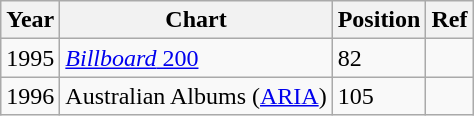<table class="wikitable sortable plainrowheaders">
<tr>
<th align="left">Year</th>
<th align="left">Chart</th>
<th align="left">Position</th>
<th align="left">Ref</th>
</tr>
<tr>
<td align="left">1995</td>
<td align="left"><a href='#'><em>Billboard</em> 200</a></td>
<td align="left">82</td>
<td align="left"></td>
</tr>
<tr>
<td align="left">1996</td>
<td align="left">Australian Albums (<a href='#'>ARIA</a>)</td>
<td align="left">105</td>
<td align="left"></td>
</tr>
</table>
